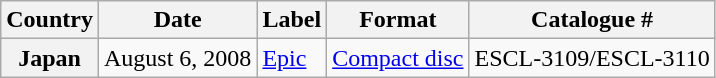<table class="wikitable plainrowheaders">
<tr>
<th>Country</th>
<th>Date</th>
<th>Label</th>
<th>Format</th>
<th>Catalogue #</th>
</tr>
<tr>
<th scope="row">Japan</th>
<td>August 6, 2008</td>
<td><a href='#'>Epic</a></td>
<td><a href='#'>Compact disc</a></td>
<td>ESCL-3109/ESCL-3110</td>
</tr>
</table>
